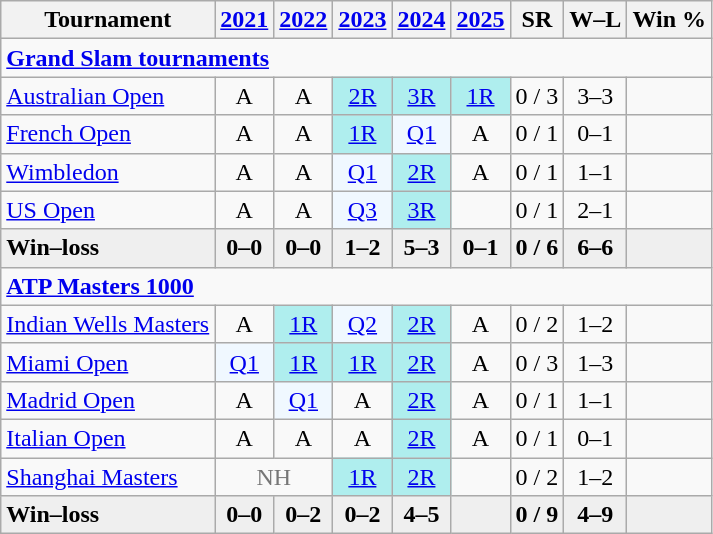<table class="wikitable" style="text-align:center">
<tr>
<th>Tournament</th>
<th><a href='#'>2021</a></th>
<th><a href='#'>2022</a></th>
<th><a href='#'>2023</a></th>
<th><a href='#'>2024</a></th>
<th><a href='#'>2025</a></th>
<th>SR</th>
<th>W–L</th>
<th>Win %</th>
</tr>
<tr>
<td colspan="9" style="text-align:left"><a href='#'><strong>Grand Slam tournaments</strong></a></td>
</tr>
<tr>
<td align="left"><a href='#'>Australian Open</a></td>
<td>A</td>
<td>A</td>
<td bgcolor=afeeee><a href='#'>2R</a></td>
<td bgcolor=afeeee><a href='#'>3R</a></td>
<td bgcolor=afeeee><a href='#'>1R</a></td>
<td>0 / 3</td>
<td>3–3</td>
<td></td>
</tr>
<tr>
<td align="left"><a href='#'>French Open</a></td>
<td>A</td>
<td>A</td>
<td bgcolor=afeeee><a href='#'>1R</a></td>
<td bgcolor=f0f8ff><a href='#'>Q1</a></td>
<td>A</td>
<td>0 / 1</td>
<td>0–1</td>
<td></td>
</tr>
<tr>
<td align="left"><a href='#'>Wimbledon</a></td>
<td>A</td>
<td>A</td>
<td bgcolor=f0f8ff><a href='#'>Q1</a></td>
<td bgcolor=afeeee><a href='#'>2R</a></td>
<td>A</td>
<td>0 / 1</td>
<td>1–1</td>
<td></td>
</tr>
<tr>
<td align="left"><a href='#'>US Open</a></td>
<td>A</td>
<td>A</td>
<td bgcolor=f0f8ff><a href='#'>Q3</a></td>
<td bgcolor=afeeee><a href='#'>3R</a></td>
<td></td>
<td>0 / 1</td>
<td>2–1</td>
<td></td>
</tr>
<tr style="font-weight:bold;background:#efefef">
<td style="text-align:left">Win–loss</td>
<td>0–0</td>
<td>0–0</td>
<td>1–2</td>
<td>5–3</td>
<td>0–1</td>
<td>0 / 6</td>
<td>6–6</td>
<td></td>
</tr>
<tr>
<td colspan="9" style="text-align:left"><a href='#'><strong>ATP Masters 1000</strong></a></td>
</tr>
<tr>
<td align="left"><a href='#'>Indian Wells Masters</a></td>
<td>A</td>
<td bgcolor=afeeee><a href='#'>1R</a></td>
<td bgcolor=f0f8ff><a href='#'>Q2</a></td>
<td bgcolor=afeeee><a href='#'>2R</a></td>
<td>A</td>
<td>0 / 2</td>
<td>1–2</td>
<td></td>
</tr>
<tr>
<td align="left"><a href='#'>Miami Open</a></td>
<td bgcolor=f0f8ff><a href='#'>Q1</a></td>
<td bgcolor=afeeee><a href='#'>1R</a></td>
<td bgcolor=afeeee><a href='#'>1R</a></td>
<td bgcolor=afeeee><a href='#'>2R</a></td>
<td>A</td>
<td>0 / 3</td>
<td>1–3</td>
<td></td>
</tr>
<tr>
<td align="left"><a href='#'>Madrid Open</a></td>
<td>A</td>
<td bgcolor=f0f8ff><a href='#'>Q1</a></td>
<td>A</td>
<td bgcolor=afeeee><a href='#'>2R</a></td>
<td>A</td>
<td>0 / 1</td>
<td>1–1</td>
<td></td>
</tr>
<tr>
<td align="left"><a href='#'>Italian Open</a></td>
<td>A</td>
<td>A</td>
<td>A</td>
<td bgcolor=afeeee><a href='#'>2R</a></td>
<td>A</td>
<td>0 / 1</td>
<td>0–1</td>
<td></td>
</tr>
<tr>
<td align="left"><a href='#'>Shanghai Masters</a></td>
<td colspan=2 style="color:#767676;">NH</td>
<td bgcolor=afeeee><a href='#'>1R</a></td>
<td bgcolor=afeeee><a href='#'>2R</a></td>
<td></td>
<td>0 / 2</td>
<td>1–2</td>
<td></td>
</tr>
<tr style=font-weight:bold;background:#efefef>
<td style=text-align:left>Win–loss</td>
<td>0–0</td>
<td>0–2</td>
<td>0–2</td>
<td>4–5</td>
<td></td>
<td>0 / 9</td>
<td>4–9</td>
<td></td>
</tr>
</table>
